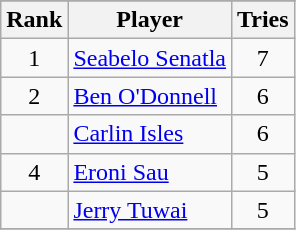<table class="wikitable sortable">
<tr>
</tr>
<tr>
<th>Rank</th>
<th>Player</th>
<th>Tries</th>
</tr>
<tr>
<td align=center>1</td>
<td> <a href='#'>Seabelo Senatla</a></td>
<td align=center>7</td>
</tr>
<tr>
<td align=center>2</td>
<td> <a href='#'>Ben O'Donnell</a></td>
<td align=center>6</td>
</tr>
<tr>
<td align=center></td>
<td> <a href='#'>Carlin Isles</a></td>
<td align=center>6</td>
</tr>
<tr>
<td align=center>4</td>
<td> <a href='#'>Eroni Sau</a></td>
<td align=center>5</td>
</tr>
<tr>
<td align=center></td>
<td> <a href='#'>Jerry Tuwai</a></td>
<td align=center>5</td>
</tr>
<tr>
</tr>
</table>
